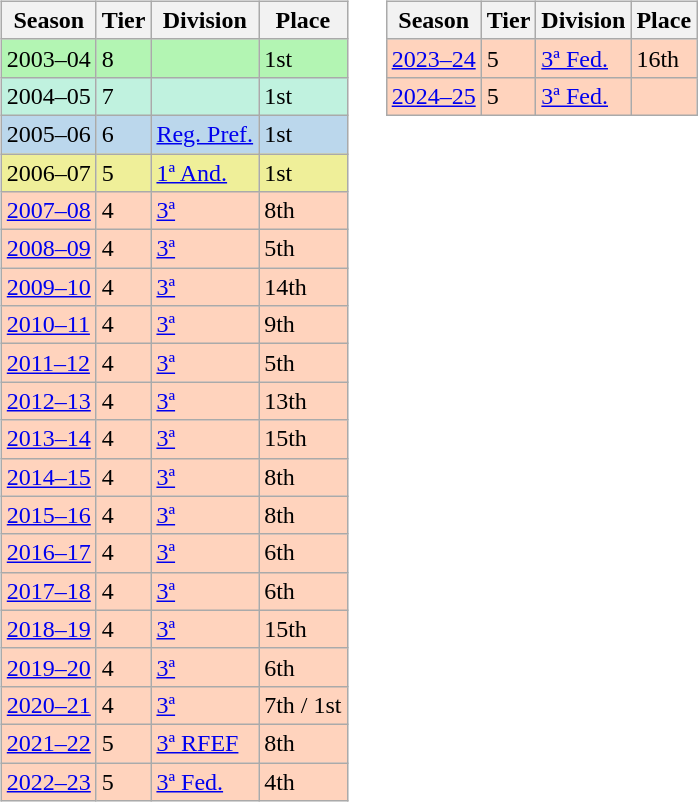<table>
<tr>
<td valign="top" width=49%><br><table class="wikitable">
<tr style="background:#f0f6fa;">
<th>Season</th>
<th>Tier</th>
<th>Division</th>
<th>Place</th>
</tr>
<tr>
<td style="background:#B3F5B3;">2003–04</td>
<td style="background:#B3F5B3;">8</td>
<td style="background:#B3F5B3;"></td>
<td style="background:#B3F5B3;">1st</td>
</tr>
<tr>
<td style="background:#C0F2DF;">2004–05</td>
<td style="background:#C0F2DF;">7</td>
<td style="background:#C0F2DF;"></td>
<td style="background:#C0F2DF;">1st</td>
</tr>
<tr>
<td style="background:#BBD7EC;">2005–06</td>
<td style="background:#BBD7EC;">6</td>
<td style="background:#BBD7EC;"><a href='#'>Reg. Pref.</a></td>
<td style="background:#BBD7EC;">1st</td>
</tr>
<tr>
<td style="background:#EFEF99;">2006–07</td>
<td style="background:#EFEF99;">5</td>
<td style="background:#EFEF99;"><a href='#'>1ª And.</a></td>
<td style="background:#EFEF99;">1st</td>
</tr>
<tr>
<td style="background:#FFD3BD;"><a href='#'>2007–08</a></td>
<td style="background:#FFD3BD;">4</td>
<td style="background:#FFD3BD;"><a href='#'>3ª</a></td>
<td style="background:#FFD3BD;">8th</td>
</tr>
<tr>
<td style="background:#FFD3BD;"><a href='#'>2008–09</a></td>
<td style="background:#FFD3BD;">4</td>
<td style="background:#FFD3BD;"><a href='#'>3ª</a></td>
<td style="background:#FFD3BD;">5th</td>
</tr>
<tr>
<td style="background:#FFD3BD;"><a href='#'>2009–10</a></td>
<td style="background:#FFD3BD;">4</td>
<td style="background:#FFD3BD;"><a href='#'>3ª</a></td>
<td style="background:#FFD3BD;">14th</td>
</tr>
<tr>
<td style="background:#FFD3BD;"><a href='#'>2010–11</a></td>
<td style="background:#FFD3BD;">4</td>
<td style="background:#FFD3BD;"><a href='#'>3ª</a></td>
<td style="background:#FFD3BD;">9th</td>
</tr>
<tr>
<td style="background:#FFD3BD;"><a href='#'>2011–12</a></td>
<td style="background:#FFD3BD;">4</td>
<td style="background:#FFD3BD;"><a href='#'>3ª</a></td>
<td style="background:#FFD3BD;">5th</td>
</tr>
<tr>
<td style="background:#FFD3BD;"><a href='#'>2012–13</a></td>
<td style="background:#FFD3BD;">4</td>
<td style="background:#FFD3BD;"><a href='#'>3ª</a></td>
<td style="background:#FFD3BD;">13th</td>
</tr>
<tr>
<td style="background:#FFD3BD;"><a href='#'>2013–14</a></td>
<td style="background:#FFD3BD;">4</td>
<td style="background:#FFD3BD;"><a href='#'>3ª</a></td>
<td style="background:#FFD3BD;">15th</td>
</tr>
<tr>
<td style="background:#FFD3BD;"><a href='#'>2014–15</a></td>
<td style="background:#FFD3BD;">4</td>
<td style="background:#FFD3BD;"><a href='#'>3ª</a></td>
<td style="background:#FFD3BD;">8th</td>
</tr>
<tr>
<td style="background:#FFD3BD;"><a href='#'>2015–16</a></td>
<td style="background:#FFD3BD;">4</td>
<td style="background:#FFD3BD;"><a href='#'>3ª</a></td>
<td style="background:#FFD3BD;">8th</td>
</tr>
<tr>
<td style="background:#FFD3BD;"><a href='#'>2016–17</a></td>
<td style="background:#FFD3BD;">4</td>
<td style="background:#FFD3BD;"><a href='#'>3ª</a></td>
<td style="background:#FFD3BD;">6th</td>
</tr>
<tr>
<td style="background:#FFD3BD;"><a href='#'>2017–18</a></td>
<td style="background:#FFD3BD;">4</td>
<td style="background:#FFD3BD;"><a href='#'>3ª</a></td>
<td style="background:#FFD3BD;">6th</td>
</tr>
<tr>
<td style="background:#FFD3BD;"><a href='#'>2018–19</a></td>
<td style="background:#FFD3BD;">4</td>
<td style="background:#FFD3BD;"><a href='#'>3ª</a></td>
<td style="background:#FFD3BD;">15th</td>
</tr>
<tr>
<td style="background:#FFD3BD;"><a href='#'>2019–20</a></td>
<td style="background:#FFD3BD;">4</td>
<td style="background:#FFD3BD;"><a href='#'>3ª</a></td>
<td style="background:#FFD3BD;">6th</td>
</tr>
<tr>
<td style="background:#FFD3BD;"><a href='#'>2020–21</a></td>
<td style="background:#FFD3BD;">4</td>
<td style="background:#FFD3BD;"><a href='#'>3ª</a></td>
<td style="background:#FFD3BD;">7th / 1st</td>
</tr>
<tr>
<td style="background:#FFD3BD;"><a href='#'>2021–22</a></td>
<td style="background:#FFD3BD;">5</td>
<td style="background:#FFD3BD;"><a href='#'>3ª RFEF</a></td>
<td style="background:#FFD3BD;">8th</td>
</tr>
<tr>
<td style="background:#FFD3BD;"><a href='#'>2022–23</a></td>
<td style="background:#FFD3BD;">5</td>
<td style="background:#FFD3BD;"><a href='#'>3ª Fed.</a></td>
<td style="background:#FFD3BD;">4th</td>
</tr>
</table>
</td>
<td valign="top" width=49%><br><table class="wikitable">
<tr style="background:#f0f6fa;">
<th>Season</th>
<th>Tier</th>
<th>Division</th>
<th>Place</th>
</tr>
<tr>
<td style="background:#FFD3BD;"><a href='#'>2023–24</a></td>
<td style="background:#FFD3BD;">5</td>
<td style="background:#FFD3BD;"><a href='#'>3ª Fed.</a></td>
<td style="background:#FFD3BD;">16th</td>
</tr>
<tr>
<td style="background:#FFD3BD;"><a href='#'>2024–25</a></td>
<td style="background:#FFD3BD;">5</td>
<td style="background:#FFD3BD;"><a href='#'>3ª Fed.</a></td>
<td style="background:#FFD3BD;"></td>
</tr>
</table>
</td>
</tr>
</table>
